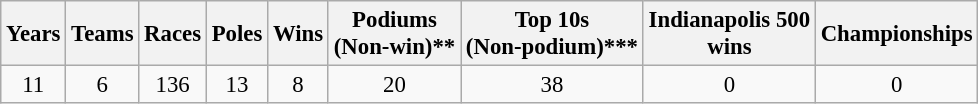<table class="wikitable" style="text-align:center; font-size:95%">
<tr>
<th>Years</th>
<th>Teams</th>
<th>Races</th>
<th>Poles</th>
<th>Wins</th>
<th>Podiums<br>(Non-win)**</th>
<th>Top 10s<br>(Non-podium)***</th>
<th>Indianapolis 500<br>wins</th>
<th>Championships</th>
</tr>
<tr>
<td>11</td>
<td>6</td>
<td>136</td>
<td>13</td>
<td>8</td>
<td>20</td>
<td>38</td>
<td>0</td>
<td>0</td>
</tr>
</table>
